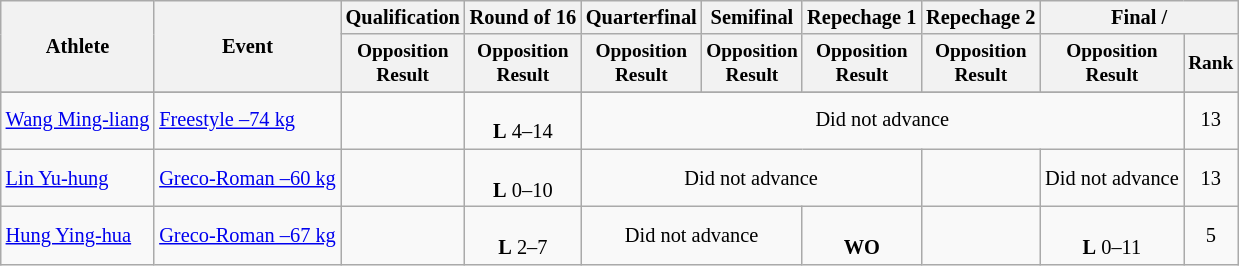<table class=wikitable style=font-size:85%;text-align:center>
<tr>
<th rowspan="2">Athlete</th>
<th rowspan="2">Event</th>
<th>Qualification</th>
<th>Round of 16</th>
<th>Quarterfinal</th>
<th>Semifinal</th>
<th>Repechage 1</th>
<th>Repechage 2</th>
<th colspan=2>Final / </th>
</tr>
<tr style="font-size: 95%">
<th>Opposition<br>Result</th>
<th>Opposition<br>Result</th>
<th>Opposition<br>Result</th>
<th>Opposition<br>Result</th>
<th>Opposition<br>Result</th>
<th>Opposition<br>Result</th>
<th>Opposition<br>Result</th>
<th>Rank</th>
</tr>
<tr>
</tr>
<tr align=center>
<td align=left><a href='#'>Wang Ming-liang</a></td>
<td align=left><a href='#'>Freestyle –74 kg</a></td>
<td></td>
<td><br><strong>L</strong> 4–14</td>
<td colspan="5">Did not advance</td>
<td>13</td>
</tr>
<tr align=center>
<td align=left><a href='#'>Lin Yu-hung</a></td>
<td align=left><a href='#'>Greco-Roman –60 kg</a></td>
<td></td>
<td><br><strong>L</strong> 0–10</td>
<td colspan="3">Did not advance</td>
<td></td>
<td>Did not advance</td>
<td>13</td>
</tr>
<tr align=center>
<td align=left><a href='#'>Hung Ying-hua</a></td>
<td align=left><a href='#'>Greco-Roman –67 kg</a></td>
<td></td>
<td><br><strong>L</strong> 2–7</td>
<td colspan="2">Did not advance</td>
<td><br><strong>WO</strong></td>
<td></td>
<td><br><strong>L</strong> 0–11</td>
<td>5</td>
</tr>
</table>
